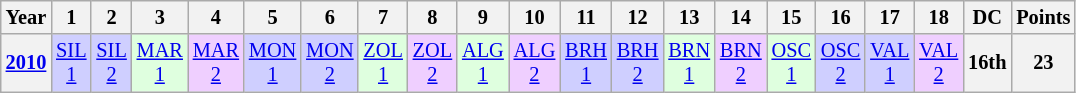<table class="wikitable" style="text-align:center; font-size:85%">
<tr>
<th>Year</th>
<th>1</th>
<th>2</th>
<th>3</th>
<th>4</th>
<th>5</th>
<th>6</th>
<th>7</th>
<th>8</th>
<th>9</th>
<th>10</th>
<th>11</th>
<th>12</th>
<th>13</th>
<th>14</th>
<th>15</th>
<th>16</th>
<th>17</th>
<th>18</th>
<th>DC</th>
<th>Points</th>
</tr>
<tr>
<th><a href='#'>2010</a></th>
<td style="background:#CFCFFF;"><a href='#'>SIL<br>1</a><br></td>
<td style="background:#CFCFFF;"><a href='#'>SIL<br>2</a><br></td>
<td style="background:#DFFFDF;"><a href='#'>MAR<br>1</a><br></td>
<td style="background:#EFCFFF;"><a href='#'>MAR<br>2</a><br></td>
<td style="background:#CFCFFF;"><a href='#'>MON<br>1</a><br></td>
<td style="background:#CFCFFF;"><a href='#'>MON<br>2</a><br></td>
<td style="background:#DFFFDF;"><a href='#'>ZOL<br>1</a><br></td>
<td style="background:#EFCFFF;"><a href='#'>ZOL<br>2</a><br></td>
<td style="background:#DFFFDF;"><a href='#'>ALG<br>1</a><br></td>
<td style="background:#EFCFFF;"><a href='#'>ALG<br>2</a><br></td>
<td style="background:#CFCFFF;"><a href='#'>BRH<br>1</a><br></td>
<td style="background:#CFCFFF;"><a href='#'>BRH<br>2</a><br></td>
<td style="background:#DFFFDF;"><a href='#'>BRN<br>1</a><br></td>
<td style="background:#EFCFFF;"><a href='#'>BRN<br>2</a><br></td>
<td style="background:#DFFFDF;"><a href='#'>OSC<br>1</a><br></td>
<td style="background:#CFCFFF;"><a href='#'>OSC<br>2</a><br></td>
<td style="background:#CFCFFF;"><a href='#'>VAL<br>1</a><br></td>
<td style="background:#EFCFFF;"><a href='#'>VAL<br>2</a><br></td>
<th>16th</th>
<th>23</th>
</tr>
</table>
